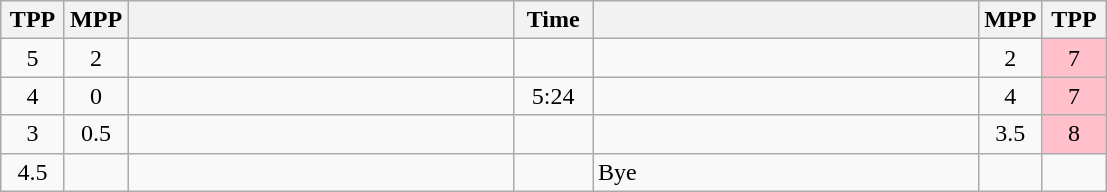<table class="wikitable" style="text-align: center;" |>
<tr>
<th width="35">TPP</th>
<th width="35">MPP</th>
<th width="250"></th>
<th width="45">Time</th>
<th width="250"></th>
<th width="35">MPP</th>
<th width="35">TPP</th>
</tr>
<tr>
<td>5</td>
<td>2</td>
<td style="text-align:left;"></td>
<td></td>
<td style="text-align:left;"></td>
<td>2</td>
<td bgcolor=pink>7</td>
</tr>
<tr>
<td>4</td>
<td>0</td>
<td style="text-align:left;"><strong></strong></td>
<td>5:24</td>
<td style="text-align:left;"></td>
<td>4</td>
<td bgcolor=pink>7</td>
</tr>
<tr>
<td>3</td>
<td>0.5</td>
<td style="text-align:left;"><strong></strong></td>
<td></td>
<td style="text-align:left;"></td>
<td>3.5</td>
<td bgcolor=pink>8</td>
</tr>
<tr>
<td>4.5</td>
<td></td>
<td style="text-align:left;"><strong></strong></td>
<td></td>
<td style="text-align:left;">Bye</td>
<td></td>
<td></td>
</tr>
</table>
